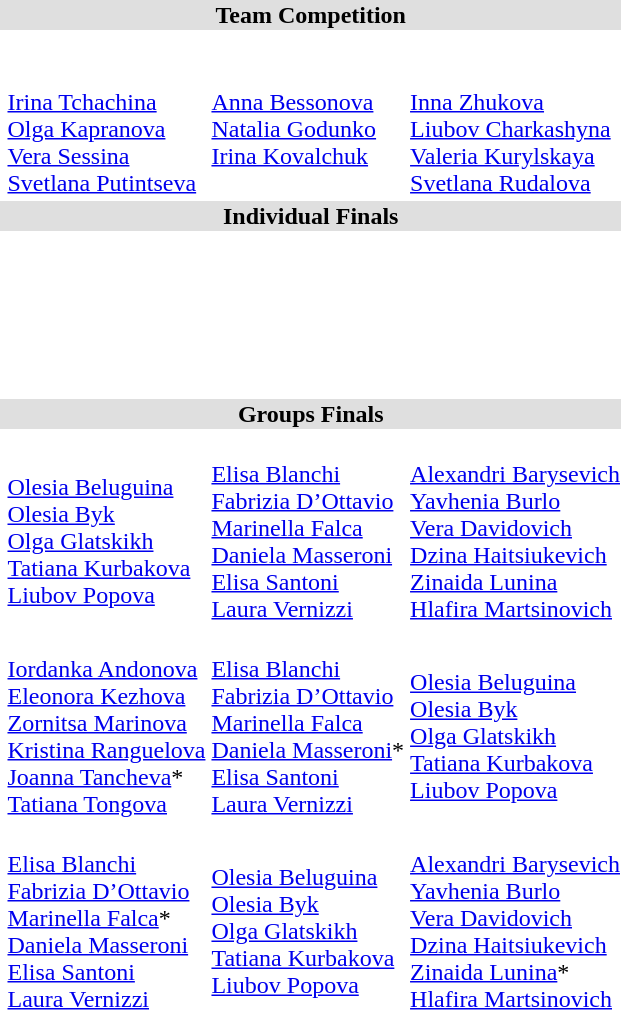<table>
<tr bgcolor="DFDFDF">
<td colspan="4" align="center"><strong>Team Competition</strong></td>
</tr>
<tr>
<th scope=row style="text-align:left"><br></th>
<td valign="top"><br><br><a href='#'>Irina Tchachina</a><br>
<a href='#'>Olga Kapranova</a><br>
<a href='#'>Vera Sessina</a><br>
<a href='#'>Svetlana Putintseva</a></td>
<td valign="top"><br><br><a href='#'>Anna Bessonova</a><br>
<a href='#'>Natalia Godunko</a><br>
<a href='#'>Irina Kovalchuk</a></td>
<td valign="top"><br><br><a href='#'>Inna Zhukova</a><br>
<a href='#'>Liubov Charkashyna</a><br>
<a href='#'>Valeria Kurylskaya</a><br>
<a href='#'>Svetlana Rudalova</a></td>
</tr>
<tr bgcolor="DFDFDF">
<td colspan="4" align="center"><strong>Individual Finals</strong></td>
</tr>
<tr>
<th scope=row style="text-align:left"><br></th>
<td></td>
<td></td>
<td></td>
</tr>
<tr>
<th scope=row style="text-align:left"><br></th>
<td></td>
<td></td>
<td></td>
</tr>
<tr>
<th scope=row style="text-align:left"><br></th>
<td></td>
<td></td>
<td></td>
</tr>
<tr>
<th scope=row style="text-align:left"><br></th>
<td></td>
<td></td>
<td></td>
</tr>
<tr>
<th scope=row style="text-align:left"><br></th>
<td></td>
<td></td>
<td></td>
</tr>
<tr bgcolor="DFDFDF">
<td colspan="4" align="center"><strong>Groups Finals</strong></td>
</tr>
<tr>
<th scope=row style="text-align:left"><br></th>
<td><br><a href='#'>Olesia Beluguina</a><br><a href='#'>Olesia Byk</a><br><a href='#'>Olga Glatskikh</a><br><a href='#'>Tatiana Kurbakova</a><br><a href='#'>Liubov Popova</a></td>
<td><br><a href='#'>Elisa Blanchi</a><br><a href='#'>Fabrizia D’Ottavio</a><br><a href='#'>Marinella Falca</a><br><a href='#'>Daniela Masseroni</a><br><a href='#'>Elisa Santoni</a><br><a href='#'>Laura Vernizzi</a></td>
<td><br><a href='#'>Alexandri Barysevich</a><br><a href='#'>Yavhenia Burlo</a><br><a href='#'>Vera Davidovich</a><br><a href='#'>Dzina Haitsiukevich</a><br><a href='#'>Zinaida Lunina</a><br><a href='#'>Hlafira Martsinovich</a></td>
</tr>
<tr>
<th scope=row style="text-align:left"><br></th>
<td><br><a href='#'>Iordanka Andonova</a><br><a href='#'>Eleonora Kezhova</a><br><a href='#'>Zornitsa Marinova</a><br><a href='#'>Kristina Ranguelova</a><br><a href='#'>Joanna Tancheva</a>*<br><a href='#'>Tatiana Tongova</a></td>
<td><br><a href='#'>Elisa Blanchi</a><br><a href='#'>Fabrizia D’Ottavio</a><br><a href='#'>Marinella Falca</a><br><a href='#'>Daniela Masseroni</a>*<br><a href='#'>Elisa Santoni</a><br><a href='#'>Laura Vernizzi</a></td>
<td><br><a href='#'>Olesia Beluguina</a><br><a href='#'>Olesia Byk</a><br><a href='#'>Olga Glatskikh</a><br><a href='#'>Tatiana Kurbakova</a><br><a href='#'>Liubov Popova</a></td>
</tr>
<tr>
<th scope=row style="text-align:left"><br></th>
<td><br><a href='#'>Elisa Blanchi</a><br><a href='#'>Fabrizia D’Ottavio</a><br><a href='#'>Marinella Falca</a>*<br><a href='#'>Daniela Masseroni</a><br><a href='#'>Elisa Santoni</a><br><a href='#'>Laura Vernizzi</a></td>
<td><br><a href='#'>Olesia Beluguina</a><br><a href='#'>Olesia Byk</a><br><a href='#'>Olga Glatskikh</a><br><a href='#'>Tatiana Kurbakova</a><br><a href='#'>Liubov Popova</a></td>
<td><br><a href='#'>Alexandri Barysevich</a><br><a href='#'>Yavhenia Burlo</a><br><a href='#'>Vera Davidovich</a><br><a href='#'>Dzina Haitsiukevich</a><br><a href='#'>Zinaida Lunina</a>*<br><a href='#'>Hlafira Martsinovich</a></td>
</tr>
</table>
